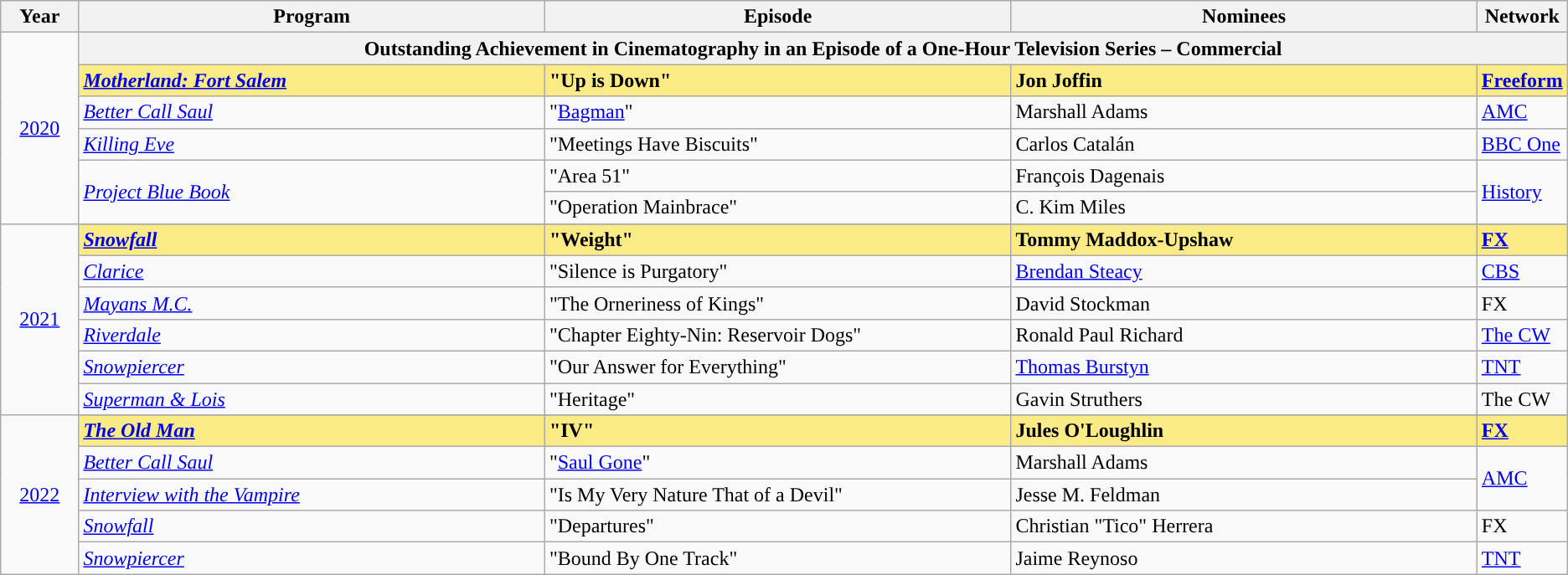<table class="wikitable">
<tr>
<th width="5%">Year</th>
<th width="30%">Program</th>
<th width="30%">Episode</th>
<th width="30%">Nominees</th>
<th width="5%">Network</th>
</tr>
<tr>
<td rowspan="6" style="text-align:center;"><a href='#'>2020</a><br></td>
<th colspan="4">Outstanding Achievement in Cinematography in an Episode of a One-Hour Television Series – Commercial</th>
</tr>
<tr style="background:#FAEB86;">
<td><strong><em><a href='#'>Motherland: Fort Salem</a></em></strong></td>
<td><strong>"Up is Down"</strong></td>
<td><strong>Jon Joffin</strong></td>
<td><strong><a href='#'>Freeform</a></strong></td>
</tr>
<tr>
<td><em><a href='#'>Better Call Saul</a></em></td>
<td>"<a href='#'>Bagman</a>"</td>
<td>Marshall Adams</td>
<td><a href='#'>AMC</a></td>
</tr>
<tr>
<td><em><a href='#'>Killing Eve</a></em></td>
<td>"Meetings Have Biscuits"</td>
<td>Carlos Catalán</td>
<td><a href='#'>BBC One</a></td>
</tr>
<tr>
<td rowspan=2><em><a href='#'>Project Blue Book</a></em></td>
<td>"Area 51"</td>
<td>François Dagenais</td>
<td rowspan=2><a href='#'>History</a></td>
</tr>
<tr>
<td>"Operation Mainbrace"</td>
<td>C. Kim Miles</td>
</tr>
<tr>
<td rowspan="7" style="text-align:center;"><a href='#'>2021</a> <br></td>
</tr>
<tr style="background:#FAEB86;">
<td><strong><em><a href='#'>Snowfall</a></em></strong></td>
<td><strong>"Weight"</strong></td>
<td><strong>Tommy Maddox-Upshaw</strong></td>
<td><strong><a href='#'>FX</a></strong></td>
</tr>
<tr>
<td><em><a href='#'>Clarice</a></em></td>
<td>"Silence is Purgatory"</td>
<td><a href='#'>Brendan Steacy</a></td>
<td><a href='#'>CBS</a></td>
</tr>
<tr>
<td><em><a href='#'>Mayans M.C.</a></em></td>
<td>"The Orneriness of Kings"</td>
<td>David Stockman</td>
<td>FX</td>
</tr>
<tr>
<td><em><a href='#'>Riverdale</a></em></td>
<td>"Chapter Eighty-Nin: Reservoir Dogs"</td>
<td>Ronald Paul Richard</td>
<td><a href='#'>The CW</a></td>
</tr>
<tr>
<td><em><a href='#'>Snowpiercer</a></em></td>
<td>"Our Answer for Everything"</td>
<td><a href='#'>Thomas Burstyn</a></td>
<td><a href='#'>TNT</a></td>
</tr>
<tr>
<td><em><a href='#'>Superman & Lois</a></em></td>
<td>"Heritage"</td>
<td>Gavin Struthers</td>
<td>The CW</td>
</tr>
<tr>
<td rowspan="6" style="text-align:center;"><a href='#'>2022</a> <br></td>
</tr>
<tr style="background:#FAEB86;">
<td><strong><em><a href='#'>The Old Man</a></em></strong></td>
<td><strong>"IV"</strong></td>
<td><strong>Jules O'Loughlin</strong></td>
<td><strong><a href='#'>FX</a></strong></td>
</tr>
<tr>
<td><em><a href='#'>Better Call Saul</a></em></td>
<td>"<a href='#'>Saul Gone</a>"</td>
<td>Marshall Adams</td>
<td rowspan="2"><a href='#'>AMC</a></td>
</tr>
<tr>
<td><em><a href='#'>Interview with the Vampire</a></em></td>
<td>"Is My Very Nature That of a Devil"</td>
<td>Jesse M. Feldman</td>
</tr>
<tr>
<td><em><a href='#'>Snowfall</a></em></td>
<td>"Departures"</td>
<td>Christian "Tico" Herrera</td>
<td>FX</td>
</tr>
<tr>
<td><em><a href='#'>Snowpiercer</a></em></td>
<td>"Bound By One Track"</td>
<td>Jaime Reynoso</td>
<td><a href='#'>TNT</a></td>
</tr>
</table>
